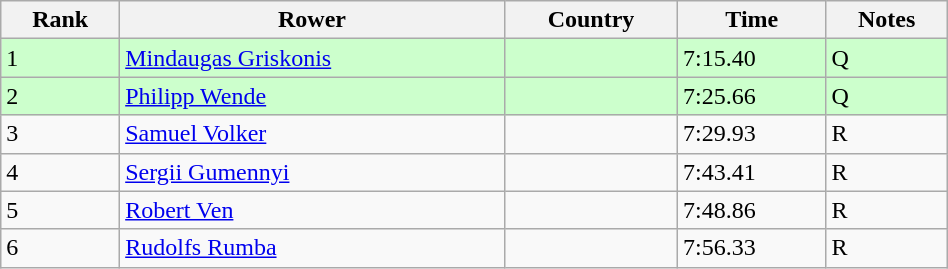<table class="wikitable" width=50%>
<tr>
<th>Rank</th>
<th>Rower</th>
<th>Country</th>
<th>Time</th>
<th>Notes</th>
</tr>
<tr bgcolor=ccffcc>
<td>1</td>
<td><a href='#'>Mindaugas Griskonis</a></td>
<td></td>
<td>7:15.40</td>
<td>Q</td>
</tr>
<tr bgcolor=ccffcc>
<td>2</td>
<td><a href='#'>Philipp Wende</a></td>
<td></td>
<td>7:25.66</td>
<td>Q</td>
</tr>
<tr>
<td>3</td>
<td><a href='#'>Samuel Volker</a></td>
<td></td>
<td>7:29.93</td>
<td>R</td>
</tr>
<tr>
<td>4</td>
<td><a href='#'>Sergii Gumennyi</a></td>
<td></td>
<td>7:43.41</td>
<td>R</td>
</tr>
<tr>
<td>5</td>
<td><a href='#'>Robert Ven</a></td>
<td></td>
<td>7:48.86</td>
<td>R</td>
</tr>
<tr>
<td>6</td>
<td><a href='#'>Rudolfs Rumba</a></td>
<td></td>
<td>7:56.33</td>
<td>R</td>
</tr>
</table>
